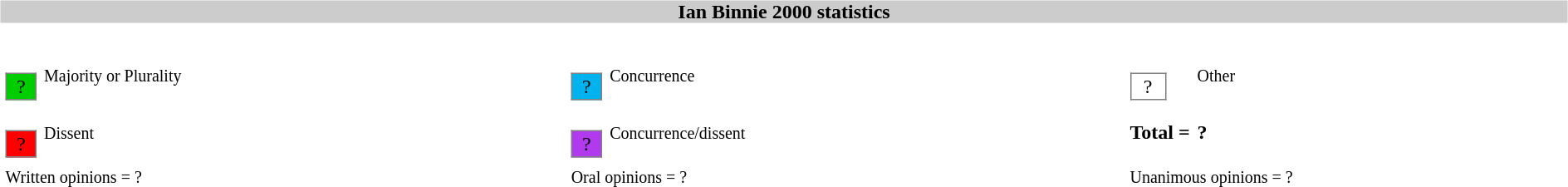<table width=100%>
<tr>
<td><br><table width=100% align=center cellpadding=0 cellspacing=0>
<tr>
<th bgcolor=#CCCCCC>Ian Binnie 2000 statistics</th>
</tr>
<tr>
<td><br><table width=100% cellpadding="2" cellspacing="2" border="0"width=25px>
<tr>
<td><br><table border="1" style="border-collapse:collapse;">
<tr>
<td align=center bgcolor=#00CD00 width=25px>?</td>
</tr>
</table>
</td>
<td><small>Majority or Plurality</small></td>
<td width=25px><br><table border="1" style="border-collapse:collapse;">
<tr>
<td align=center width=25px bgcolor=#00B2EE>?</td>
</tr>
</table>
</td>
<td><small>Concurrence</small></td>
<td width=25px><br><table border="1" style="border-collapse:collapse;">
<tr>
<td align=center width=25px bgcolor=white>?</td>
</tr>
</table>
</td>
<td><small>Other</small></td>
</tr>
<tr>
<td width=25px><br><table border="1" style="border-collapse:collapse;">
<tr>
<td align=center width=25px bgcolor=red>?</td>
</tr>
</table>
</td>
<td><small>Dissent</small></td>
<td width=25px><br><table border="1" style="border-collapse:collapse;">
<tr>
<td align=center width=25px bgcolor=#B23AEE>?</td>
</tr>
</table>
</td>
<td><small>Concurrence/dissent</small></td>
<td white-space: nowrap><strong>Total = </strong></td>
<td><strong>?</strong></td>
</tr>
<tr>
<td colspan=2><small>Written opinions = ?</small></td>
<td colspan=2><small>Oral opinions = ?</small></td>
<td colspan=2><small>Unanimous opinions = ?</small></td>
</tr>
<tr>
</tr>
</table>
</td>
</tr>
</table>
</td>
</tr>
</table>
